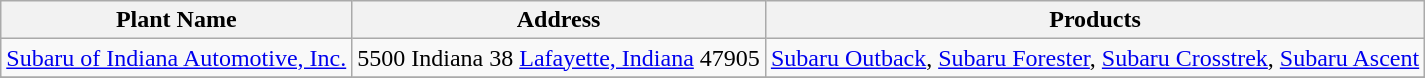<table class="wikitable">
<tr>
<th>Plant Name</th>
<th>Address</th>
<th>Products</th>
</tr>
<tr --->
<td><a href='#'>Subaru of Indiana Automotive, Inc.</a></td>
<td>5500 Indiana 38 <a href='#'>Lafayette, Indiana</a> 47905</td>
<td><a href='#'>Subaru Outback</a>, <a href='#'>Subaru Forester</a>, <a href='#'>Subaru Crosstrek</a>, <a href='#'>Subaru Ascent</a></td>
</tr>
<tr --->
</tr>
<tr --->
</tr>
</table>
